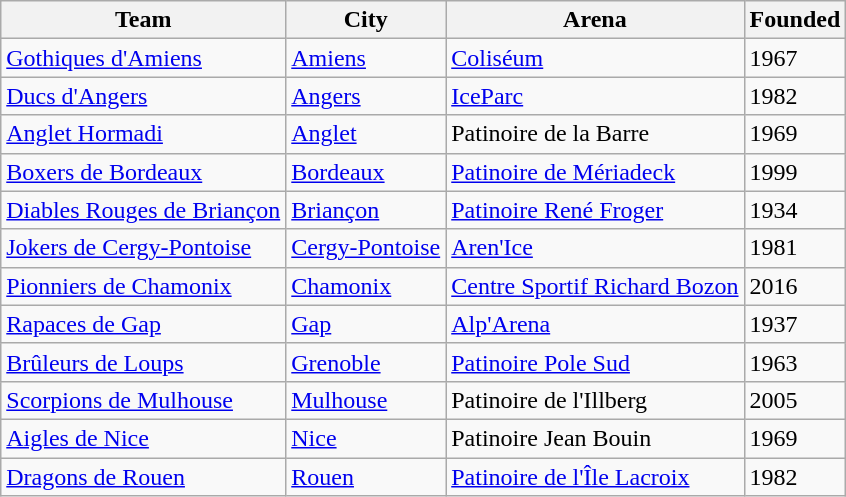<table class="wikitable">
<tr>
<th>Team</th>
<th>City</th>
<th>Arena</th>
<th>Founded</th>
</tr>
<tr>
<td><a href='#'>Gothiques d'Amiens</a></td>
<td><a href='#'>Amiens</a></td>
<td><a href='#'>Coliséum</a></td>
<td>1967</td>
</tr>
<tr>
<td><a href='#'>Ducs d'Angers</a></td>
<td><a href='#'>Angers</a></td>
<td><a href='#'>IceParc</a></td>
<td>1982</td>
</tr>
<tr>
<td><a href='#'>Anglet Hormadi</a></td>
<td><a href='#'>Anglet</a></td>
<td>Patinoire de la Barre</td>
<td>1969</td>
</tr>
<tr>
<td><a href='#'>Boxers de Bordeaux</a></td>
<td><a href='#'>Bordeaux</a></td>
<td><a href='#'>Patinoire de Mériadeck</a></td>
<td>1999</td>
</tr>
<tr>
<td><a href='#'>Diables Rouges de Briançon</a></td>
<td><a href='#'>Briançon</a></td>
<td><a href='#'>Patinoire René Froger</a></td>
<td>1934</td>
</tr>
<tr>
<td><a href='#'>Jokers de Cergy-Pontoise</a></td>
<td><a href='#'>Cergy-Pontoise</a></td>
<td><a href='#'>Aren'Ice</a></td>
<td>1981</td>
</tr>
<tr>
<td><a href='#'>Pionniers de Chamonix</a></td>
<td><a href='#'>Chamonix</a></td>
<td><a href='#'>Centre Sportif Richard Bozon</a></td>
<td>2016</td>
</tr>
<tr>
<td><a href='#'>Rapaces de Gap</a></td>
<td><a href='#'>Gap</a></td>
<td><a href='#'>Alp'Arena</a></td>
<td>1937</td>
</tr>
<tr>
<td><a href='#'>Brûleurs de Loups</a></td>
<td><a href='#'>Grenoble</a></td>
<td><a href='#'>Patinoire Pole Sud</a></td>
<td>1963</td>
</tr>
<tr>
<td><a href='#'>Scorpions de Mulhouse</a></td>
<td><a href='#'>Mulhouse</a></td>
<td>Patinoire de l'Illberg</td>
<td>2005</td>
</tr>
<tr>
<td><a href='#'>Aigles de Nice</a></td>
<td><a href='#'>Nice</a></td>
<td>Patinoire Jean Bouin</td>
<td>1969</td>
</tr>
<tr>
<td><a href='#'>Dragons de Rouen</a></td>
<td><a href='#'>Rouen</a></td>
<td><a href='#'>Patinoire de l'Île Lacroix</a></td>
<td>1982</td>
</tr>
</table>
